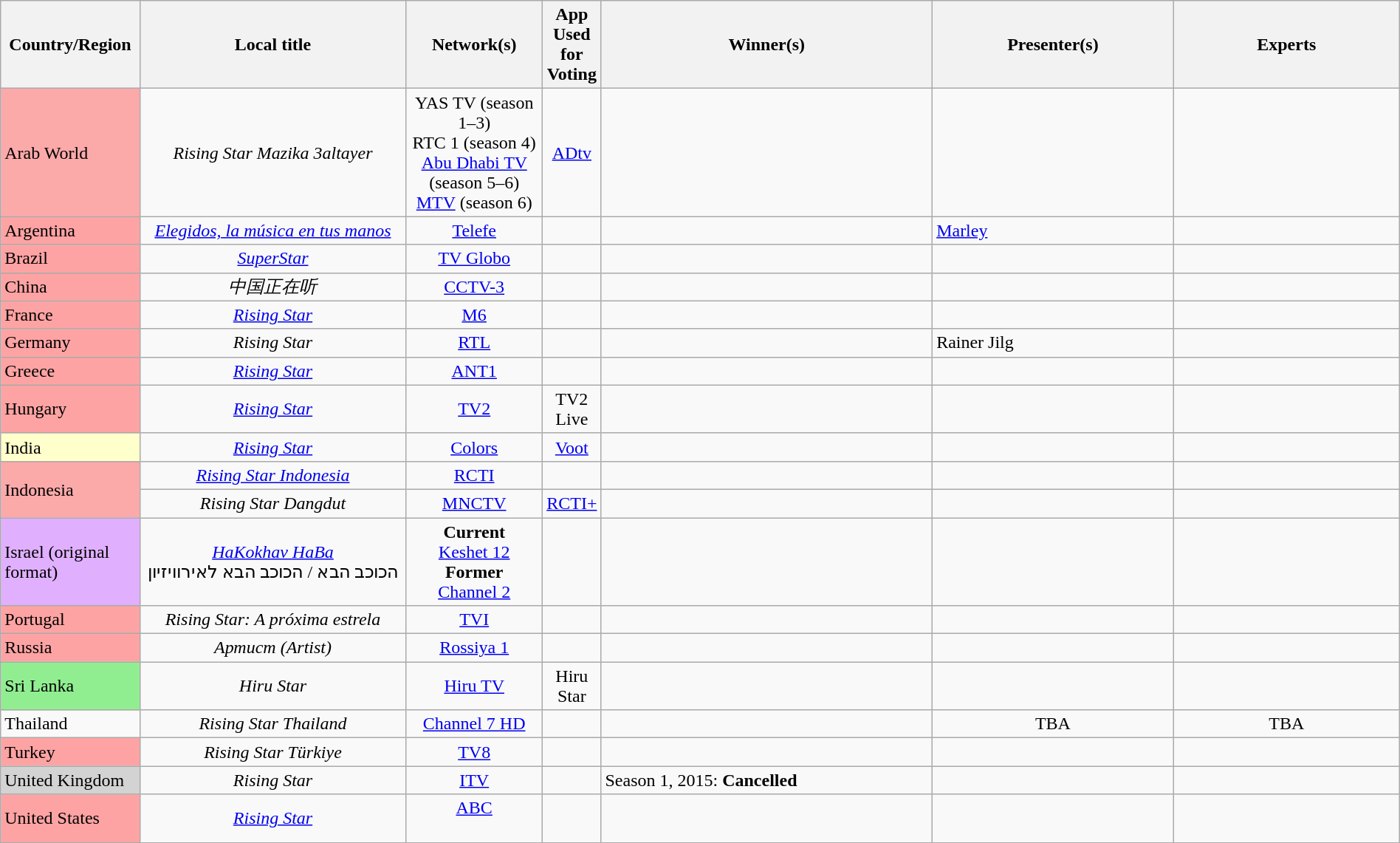<table class="wikitable" style="text-align:center; line-height:18px; width:100%;">
<tr>
<th width="10%">Country/Region</th>
<th width="20%">Local title</th>
<th width="10%">Network(s)</th>
<th>App Used for Voting</th>
<th width="25%">Winner(s)</th>
<th width="18%">Presenter(s)</th>
<th width="19%">Experts</th>
</tr>
<tr>
<td style="background:#FCA9A9;" align="left">Arab World</td>
<td><em>Rising Star Mazika 3altayer</em></td>
<td>YAS TV (season 1–3)<br>RTC 1 (season 4)<br><a href='#'>Abu Dhabi TV</a> (season 5–6)<br><a href='#'>MTV</a> (season 6)</td>
<td><a href='#'>ADtv</a></td>
<td></td>
<td></td>
<td></td>
</tr>
<tr>
<td style="background:#FEA3A3;" align="left">Argentina</td>
<td><em><a href='#'>Elegidos, la música en tus manos</a></em></td>
<td><a href='#'>Telefe</a><br></td>
<td></td>
<td></td>
<td align="left"><a href='#'>Marley</a></td>
<td></td>
</tr>
<tr>
<td style="background:#FEA3A3;" align="left">Brazil</td>
<td><em><a href='#'>SuperStar</a></em></td>
<td><a href='#'>TV Globo</a><br></td>
<td></td>
<td></td>
<td></td>
<td></td>
</tr>
<tr>
<td style="background:#FEA3A3;" align="left">China</td>
<td><em>中国正在听</em></td>
<td><a href='#'>CCTV-3</a></td>
<td></td>
<td align="left"><br></td>
<td></td>
<td></td>
</tr>
<tr>
<td style="background:#FEA3A3;" align="left">France</td>
<td><em><a href='#'>Rising Star</a></em></td>
<td><a href='#'>M6</a><br></td>
<td></td>
<td align="left"><br></td>
<td></td>
<td></td>
</tr>
<tr>
<td style="background:#FEA3A3;" align="left">Germany</td>
<td><em>Rising Star</em></td>
<td><a href='#'>RTL</a><br></td>
<td></td>
<td align="left"><br></td>
<td align="left">Rainer Jilg</td>
<td></td>
</tr>
<tr>
<td style="background:#FEA3A3;" align="left">Greece</td>
<td><em><a href='#'>Rising Star</a></em></td>
<td><a href='#'>ANT1</a><br></td>
<td></td>
<td></td>
<td></td>
<td></td>
</tr>
<tr>
<td style="background:#FEA3A3;" align="left">Hungary</td>
<td><em><a href='#'>Rising Star</a></em></td>
<td><a href='#'>TV2</a><br></td>
<td>TV2 Live</td>
<td align="left"><br></td>
<td></td>
<td></td>
</tr>
<tr>
<td style="background:#FFFFCC;" align="left">India</td>
<td><em><a href='#'>Rising Star</a></em></td>
<td><a href='#'>Colors</a></td>
<td><a href='#'>Voot</a></td>
<td></td>
<td></td>
<td></td>
</tr>
<tr>
<td style="background:#FCA9A9" align="left" rowspan="2">Indonesia</td>
<td><em><a href='#'>Rising Star Indonesia</a></em></td>
<td><a href='#'>RCTI</a><br></td>
<td></td>
<td align="left"><br></td>
<td></td>
<td></td>
</tr>
<tr>
<td><em>Rising Star Dangdut</em> </td>
<td><a href='#'>MNCTV</a></td>
<td><a href='#'>RCTI+</a></td>
<td></td>
<td></td>
<td></td>
</tr>
<tr>
<td style="background:#E0B0FF;" align="left">Israel (original format)</td>
<td><em><a href='#'>HaKokhav HaBa</a></em><br>הכוכב הבא / הכוכב הבא לאירוויזיון</td>
<td><strong>Current</strong><br><a href='#'>Keshet 12</a> <br><strong>Former</strong><br><a href='#'>Channel 2</a> <br></td>
<td></td>
<td align="left"><br></td>
<td></td>
<td></td>
</tr>
<tr>
<td style="background:#FEA3A3;" align="left">Portugal</td>
<td><em>Rising Star: A próxima estrela</em></td>
<td><a href='#'>TVI</a><br></td>
<td></td>
<td align="left"><br></td>
<td></td>
<td></td>
</tr>
<tr>
<td style="background:#FEA3A3;" align="left">Russia</td>
<td><em>Артист (Artist)</em></td>
<td><a href='#'>Rossiya 1</a><br></td>
<td></td>
<td align="left"><br></td>
<td></td>
<td></td>
</tr>
<tr>
<td style="background:#90EE90;" align="left">Sri Lanka</td>
<td><em>Hiru Star</em></td>
<td><a href='#'>Hiru TV</a></td>
<td>Hiru Star</td>
<td></td>
<td></td>
<td></td>
</tr>
<tr>
<td style="background:#FFFFC;" align="left">Thailand</td>
<td><em>Rising Star Thailand</em></td>
<td><a href='#'>Channel 7 HD</a></td>
<td></td>
<td align="left"><br></td>
<td>TBA</td>
<td>TBA</td>
</tr>
<tr>
<td style="background:#FEA3A3;" align="left">Turkey</td>
<td><em>Rising Star Türkiye</em></td>
<td><a href='#'>TV8</a></td>
<td></td>
<td align="left"><br></td>
<td></td>
<td></td>
</tr>
<tr>
<td style="background:lightgray;" align="left">United Kingdom</td>
<td><em>Rising Star</em></td>
<td><a href='#'>ITV</a></td>
<td></td>
<td align="left">Season 1, 2015: <strong>Cancelled</strong></td>
<td></td>
<td></td>
</tr>
<tr>
<td style="background:#FEA3A3;" align="left">United States</td>
<td><em><a href='#'>Rising Star</a></em></td>
<td><a href='#'>ABC</a><br><br></td>
<td></td>
<td align="left"><br></td>
<td></td>
<td></td>
</tr>
</table>
